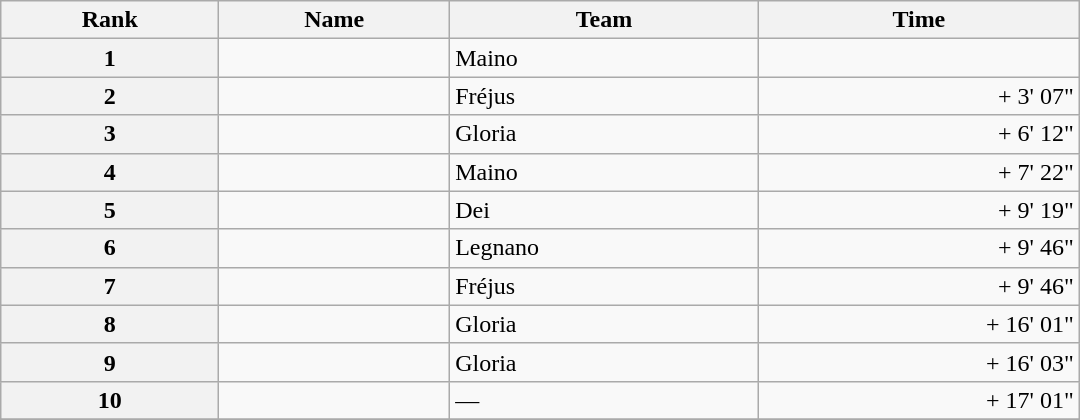<table class="wikitable" style="width:45em;margin-bottom:0;">
<tr>
<th>Rank</th>
<th>Name</th>
<th>Team</th>
<th>Time</th>
</tr>
<tr>
<th style="text-align:center">1</th>
<td> </td>
<td>Maino</td>
<td align="right"></td>
</tr>
<tr>
<th style="text-align:center">2</th>
<td></td>
<td>Fréjus</td>
<td align="right">+ 3' 07"</td>
</tr>
<tr>
<th style="text-align:center">3</th>
<td></td>
<td>Gloria</td>
<td align="right">+ 6' 12"</td>
</tr>
<tr>
<th style="text-align:center">4</th>
<td></td>
<td>Maino</td>
<td align="right">+ 7' 22"</td>
</tr>
<tr>
<th style="text-align:center">5</th>
<td></td>
<td>Dei</td>
<td align="right">+ 9' 19"</td>
</tr>
<tr>
<th style="text-align:center">6</th>
<td></td>
<td>Legnano</td>
<td align="right">+ 9' 46"</td>
</tr>
<tr>
<th style="text-align:center">7</th>
<td></td>
<td>Fréjus</td>
<td align="right">+ 9' 46"</td>
</tr>
<tr>
<th style="text-align:center">8</th>
<td></td>
<td>Gloria</td>
<td align="right">+ 16' 01"</td>
</tr>
<tr>
<th style="text-align:center">9</th>
<td></td>
<td>Gloria</td>
<td align="right">+ 16' 03"</td>
</tr>
<tr>
<th style="text-align:center">10</th>
<td></td>
<td>—</td>
<td align="right">+ 17' 01"</td>
</tr>
<tr>
</tr>
</table>
